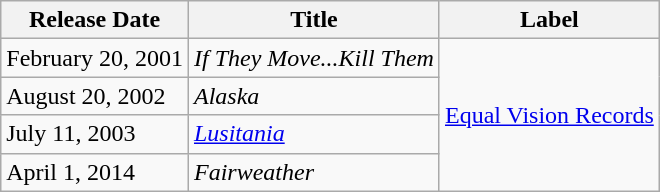<table class="wikitable">
<tr>
<th>Release Date</th>
<th>Title</th>
<th>Label</th>
</tr>
<tr>
<td>February 20, 2001</td>
<td><em>If They Move...Kill Them</em></td>
<td rowspan="4"><a href='#'>Equal Vision Records</a></td>
</tr>
<tr>
<td>August 20, 2002</td>
<td><em>Alaska</em></td>
</tr>
<tr>
<td>July 11, 2003</td>
<td><em><a href='#'>Lusitania</a></em></td>
</tr>
<tr>
<td>April 1, 2014</td>
<td><em>Fairweather</em></td>
</tr>
</table>
